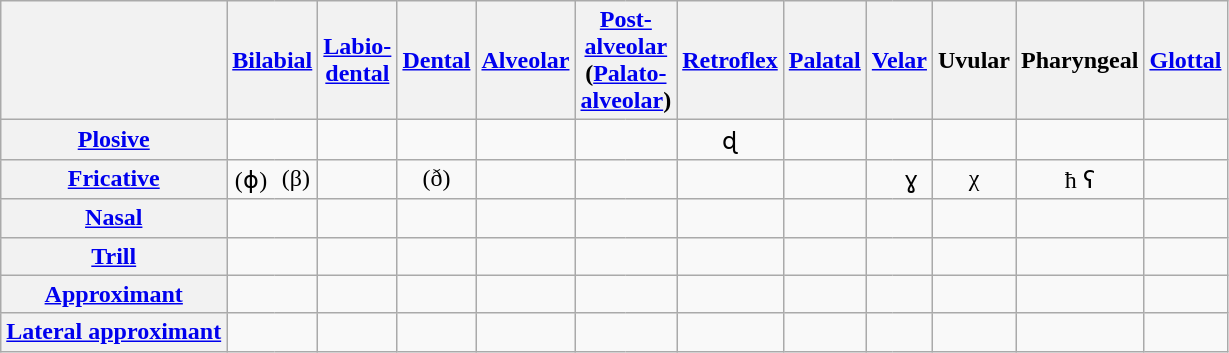<table class="wikitable" style="text-align: center;">
<tr>
<th> </th>
<th colspan="2"><a href='#'>Bilabial</a></th>
<th colspan="2"><a href='#'>Labio-<br>dental</a></th>
<th><a href='#'>Dental</a></th>
<th colspan="2"><a href='#'>Alveolar</a></th>
<th colspan="2"><a href='#'>Post-<br>alveolar</a><br>(<a href='#'>Palato-<br>alveolar</a>)</th>
<th><a href='#'>Retroflex</a></th>
<th colspan="2"><a href='#'>Palatal</a></th>
<th colspan="2"><a href='#'>Velar</a></th>
<th>Uvular</th>
<th>Pharyngeal</th>
<th colspan="2"><a href='#'>Glottal</a></th>
</tr>
<tr>
<th><a href='#'>Plosive</a></th>
<td style="border-right-width: 0;"></td>
<td style="border-left-width: 0;"></td>
<td style="border-right-width: 0;"> </td>
<td style="border-left-width: 0;"> </td>
<td></td>
<td style="border-right-width: 0;"></td>
<td style="border-left-width: 0;"></td>
<td style="border-right-width: 0;"> </td>
<td style="border-left-width: 0;"> </td>
<td>ɖ</td>
<td style="border-right-width: 0;"></td>
<td style="border-left-width: 0;"></td>
<td style="border-right-width: 0;"></td>
<td style="border-left-width: 0;"></td>
<td></td>
<td></td>
<td style="border-right-width: 0;"></td>
<td style="border-left-width: 0;"> </td>
</tr>
<tr>
<th><a href='#'>Fricative</a></th>
<td style="border-right-width: 0;">(ɸ)</td>
<td style="border-left-width: 0;">(β)</td>
<td style="border-right-width: 0;"></td>
<td style="border-left-width: 0;"></td>
<td>(ð)</td>
<td style="border-right-width: 0;"></td>
<td style="border-left-width: 0;"></td>
<td style="border-right-width: 0;"></td>
<td style="border-left-width: 0;"></td>
<td></td>
<td style="border-right-width: 0;"></td>
<td style="border-left-width: 0;"></td>
<td style="border-right-width: 0;"></td>
<td style="border-left-width: 0;">ɣ</td>
<td>χ</td>
<td>ħ     ʕ</td>
<td style="border-right-width: 0;"></td>
<td style="border-left-width: 0;"></td>
</tr>
<tr>
<th><a href='#'>Nasal</a></th>
<td style="border-right-width: 0;"> </td>
<td style="border-left-width: 0;"></td>
<td style="border-right-width: 0;"> </td>
<td style="border-left-width: 0;"></td>
<td></td>
<td style="border-right-width: 0;"> </td>
<td style="border-left-width: 0;"></td>
<td style="border-right-width: 0;"> </td>
<td style="border-left-width: 0;"> </td>
<td></td>
<td style="border-right-width: 0;"> </td>
<td style="border-left-width: 0;"></td>
<td style="border-right-width: 0;"> </td>
<td style="border-left-width: 0;"></td>
<td></td>
<td></td>
<td style="border-right-width: 0;"> </td>
<td style="border-left-width: 0;"> </td>
</tr>
<tr>
<th><a href='#'>Trill</a></th>
<td style="border-right-width: 0;"> </td>
<td style="border-left-width: 0;"> </td>
<td style="border-right-width: 0;"> </td>
<td style="border-left-width: 0;"> </td>
<td></td>
<td style="border-right-width: 0;"> </td>
<td style="border-left-width: 0;"></td>
<td style="border-right-width: 0;"> </td>
<td style="border-left-width: 0;"> </td>
<td></td>
<td style="border-right-width: 0;"> </td>
<td style="border-left-width: 0;"> </td>
<td style="border-right-width: 0;"> </td>
<td style="border-left-width: 0;"> </td>
<td></td>
<td></td>
<td style="border-right-width: 0;"> </td>
<td style="border-left-width: 0;"> </td>
</tr>
<tr>
<th><a href='#'>Approximant</a></th>
<td style="border-right-width: 0;"> </td>
<td style="border-left-width: 0;"> </td>
<td style="border-right-width: 0;"> </td>
<td style="border-left-width: 0;"></td>
<td></td>
<td style="border-right-width: 0;"> </td>
<td style="border-left-width: 0;"></td>
<td style="border-right-width: 0;"> </td>
<td style="border-left-width: 0;"> </td>
<td></td>
<td style="border-right-width: 0;"> </td>
<td style="border-left-width: 0;"></td>
<td style="border-right-width: 0;"> </td>
<td style="border-left-width: 0;"></td>
<td></td>
<td></td>
<td style="border-right-width: 0;"> </td>
<td style="border-left-width: 0;"> </td>
</tr>
<tr>
<th><a href='#'>Lateral approximant</a></th>
<td style="border-right-width: 0;"> </td>
<td style="border-left-width: 0;"> </td>
<td style="border-right-width: 0;"> </td>
<td style="border-left-width: 0;"> </td>
<td></td>
<td style="border-right-width: 0;"> </td>
<td style="border-left-width: 0;"></td>
<td style="border-right-width: 0;"> </td>
<td style="border-left-width: 0;"> </td>
<td></td>
<td style="border-right-width: 0;"> </td>
<td style="border-left-width: 0;"></td>
<td style="border-right-width: 0;"> </td>
<td style="border-left-width: 0;"></td>
<td></td>
<td></td>
<td style="border-right-width: 0;"> </td>
<td style="border-left-width: 0;"> </td>
</tr>
</table>
